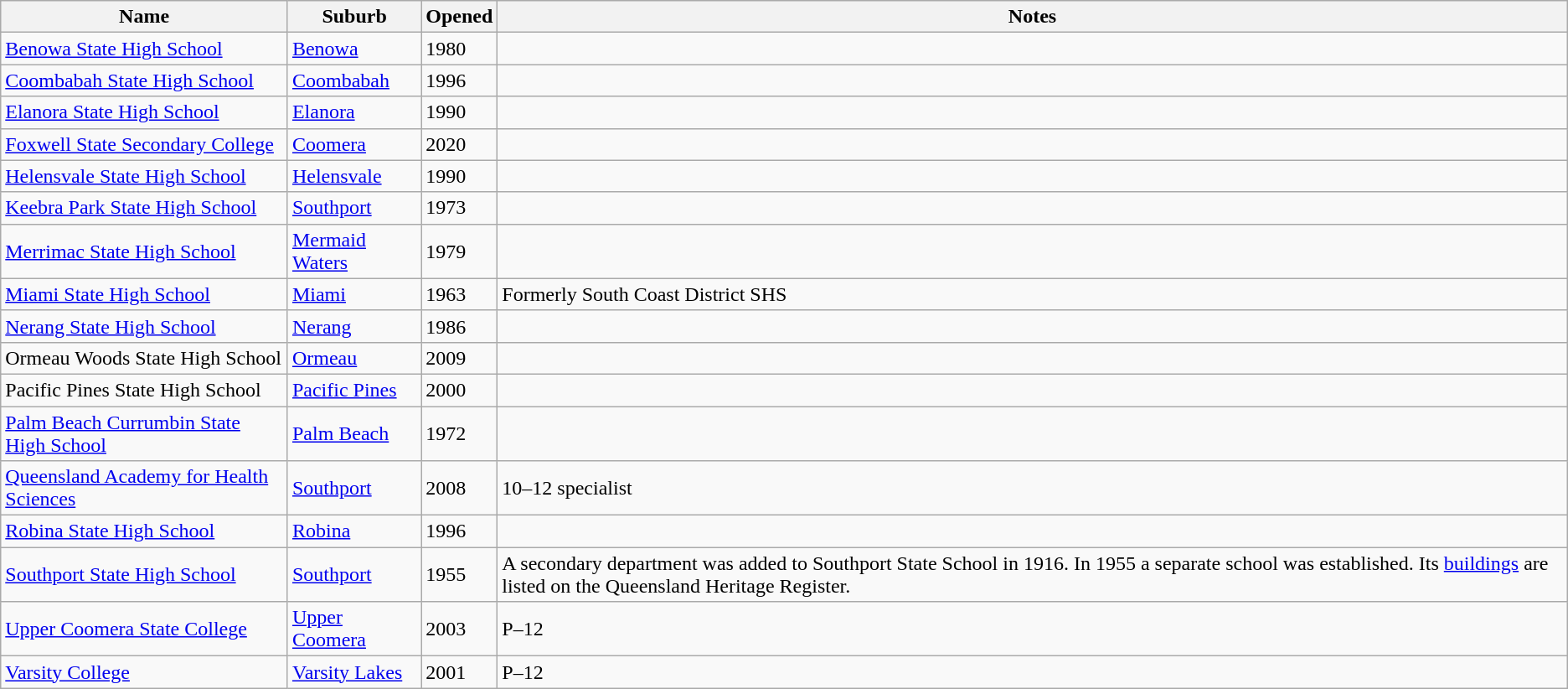<table class="wikitable sortable">
<tr>
<th>Name</th>
<th>Suburb</th>
<th>Opened</th>
<th>Notes</th>
</tr>
<tr>
<td><a href='#'>Benowa State High School</a></td>
<td><a href='#'>Benowa</a></td>
<td>1980</td>
<td></td>
</tr>
<tr>
<td><a href='#'>Coombabah State High School</a></td>
<td><a href='#'>Coombabah</a></td>
<td>1996</td>
<td></td>
</tr>
<tr>
<td><a href='#'>Elanora State High School</a></td>
<td><a href='#'>Elanora</a></td>
<td>1990</td>
<td></td>
</tr>
<tr>
<td><a href='#'>Foxwell State Secondary College</a></td>
<td><a href='#'>Coomera</a></td>
<td>2020</td>
<td></td>
</tr>
<tr>
<td><a href='#'>Helensvale State High School</a></td>
<td><a href='#'>Helensvale</a></td>
<td>1990</td>
<td></td>
</tr>
<tr>
<td><a href='#'>Keebra Park State High School</a></td>
<td><a href='#'>Southport</a></td>
<td>1973</td>
<td></td>
</tr>
<tr>
<td><a href='#'>Merrimac State High School</a></td>
<td><a href='#'>Mermaid Waters</a></td>
<td>1979</td>
<td></td>
</tr>
<tr>
<td><a href='#'>Miami State High School</a></td>
<td><a href='#'>Miami</a></td>
<td>1963</td>
<td>Formerly South Coast District SHS</td>
</tr>
<tr>
<td><a href='#'>Nerang State High School</a></td>
<td><a href='#'>Nerang</a></td>
<td>1986</td>
<td></td>
</tr>
<tr>
<td>Ormeau Woods State High School</td>
<td><a href='#'>Ormeau</a></td>
<td>2009</td>
<td></td>
</tr>
<tr>
<td>Pacific Pines State High School</td>
<td><a href='#'>Pacific Pines</a></td>
<td>2000</td>
<td></td>
</tr>
<tr>
<td><a href='#'>Palm Beach Currumbin State High School</a></td>
<td><a href='#'>Palm Beach</a></td>
<td>1972</td>
<td></td>
</tr>
<tr>
<td><a href='#'>Queensland Academy for Health Sciences</a></td>
<td><a href='#'>Southport</a></td>
<td>2008</td>
<td>10–12 specialist</td>
</tr>
<tr>
<td><a href='#'>Robina State High School</a></td>
<td><a href='#'>Robina</a></td>
<td>1996</td>
<td></td>
</tr>
<tr>
<td><a href='#'>Southport State High School</a></td>
<td><a href='#'>Southport</a></td>
<td>1955</td>
<td>A secondary department was added to Southport State School in 1916. In 1955 a separate school was established. Its <a href='#'>buildings</a> are listed on the Queensland Heritage Register.</td>
</tr>
<tr>
<td><a href='#'>Upper Coomera State College</a></td>
<td><a href='#'>Upper Coomera</a></td>
<td>2003</td>
<td>P–12</td>
</tr>
<tr>
<td><a href='#'>Varsity College</a></td>
<td><a href='#'>Varsity Lakes</a></td>
<td>2001</td>
<td>P–12</td>
</tr>
</table>
